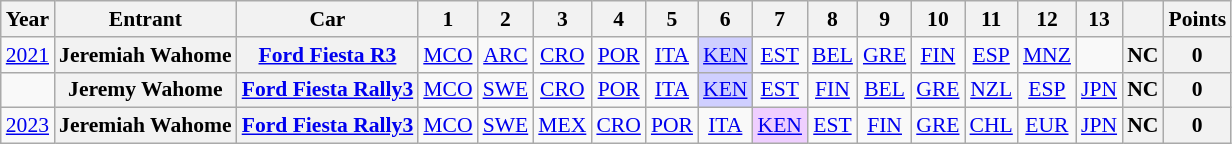<table class="wikitable" style="text-align:center; font-size:90%">
<tr>
<th>Year</th>
<th>Entrant</th>
<th>Car</th>
<th>1</th>
<th>2</th>
<th>3</th>
<th>4</th>
<th>5</th>
<th>6</th>
<th>7</th>
<th>8</th>
<th>9</th>
<th>10</th>
<th>11</th>
<th>12</th>
<th>13</th>
<th></th>
<th>Points</th>
</tr>
<tr>
<td><a href='#'>2021</a></td>
<th>Jeremiah Wahome</th>
<th><a href='#'>Ford Fiesta R3</a></th>
<td><a href='#'>MCO</a></td>
<td><a href='#'>ARC</a></td>
<td><a href='#'>CRO</a></td>
<td><a href='#'>POR</a></td>
<td><a href='#'>ITA</a></td>
<td style="background:#cfcfff;"><a href='#'>KEN</a><br></td>
<td><a href='#'>EST</a></td>
<td><a href='#'>BEL</a></td>
<td><a href='#'>GRE</a></td>
<td><a href='#'>FIN</a></td>
<td><a href='#'>ESP</a></td>
<td><a href='#'>MNZ</a></td>
<td></td>
<th>NC</th>
<th>0</th>
</tr>
<tr>
<td></td>
<th>Jeremy Wahome</th>
<th><a href='#'>Ford Fiesta Rally3</a></th>
<td><a href='#'>MCO</a></td>
<td><a href='#'>SWE</a></td>
<td><a href='#'>CRO</a></td>
<td><a href='#'>POR</a></td>
<td><a href='#'>ITA</a></td>
<td style="background:#cfcfff;"><a href='#'>KEN</a><br></td>
<td><a href='#'>EST</a></td>
<td><a href='#'>FIN</a></td>
<td><a href='#'>BEL</a></td>
<td><a href='#'>GRE</a></td>
<td><a href='#'>NZL</a></td>
<td><a href='#'>ESP</a></td>
<td><a href='#'>JPN</a></td>
<th>NC</th>
<th>0</th>
</tr>
<tr>
<td><a href='#'>2023</a></td>
<th>Jeremiah Wahome</th>
<th><a href='#'>Ford Fiesta Rally3</a></th>
<td><a href='#'>MCO</a></td>
<td><a href='#'>SWE</a></td>
<td><a href='#'>MEX</a></td>
<td><a href='#'>CRO</a></td>
<td><a href='#'>POR</a></td>
<td><a href='#'>ITA</a></td>
<td style="background:#EFCFFF;"><a href='#'>KEN</a><br></td>
<td><a href='#'>EST</a></td>
<td><a href='#'>FIN</a></td>
<td><a href='#'>GRE</a></td>
<td><a href='#'>CHL</a></td>
<td><a href='#'>EUR</a></td>
<td><a href='#'>JPN</a></td>
<th>NC</th>
<th>0</th>
</tr>
</table>
